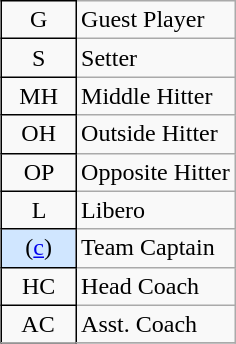<table class="wikitable" style="float: right;">
<tr>
<td style="border: 1px solid black;" align=center>  G  </td>
<td>Guest Player</td>
</tr>
<tr>
<td style="border: 1px solid black;" align=center>  S  </td>
<td>Setter</td>
</tr>
<tr>
<td style="border: 1px solid black;" align=center>  MH  </td>
<td>Middle Hitter</td>
</tr>
<tr>
<td style="border: 1px solid black;" align=center>  OH  </td>
<td>Outside Hitter</td>
</tr>
<tr>
<td style="border: 1px solid black;" align=center>  OP  </td>
<td>Opposite Hitter</td>
</tr>
<tr>
<td style="border: 1px solid black;" align=center>  L  </td>
<td>Libero</td>
</tr>
<tr>
<td style="background: #D0E6FF; border: 1px solid black" align=center> (<a href='#'>c</a>) </td>
<td>Team Captain</td>
</tr>
<tr>
<td style="border: 1px solid black;" align=center>  HC  </td>
<td>Head Coach</td>
</tr>
<tr>
<td style="border: 1px solid black;" align=center>  AC  </td>
<td>Asst. Coach</td>
</tr>
<tr>
</tr>
</table>
